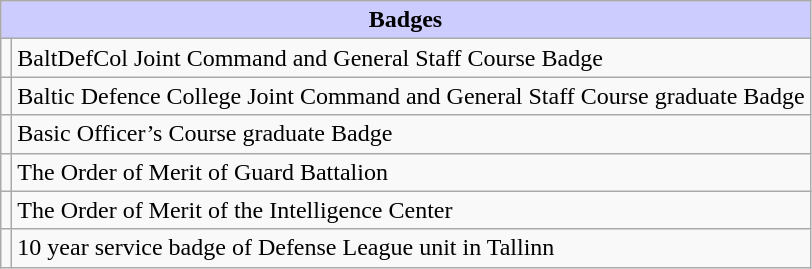<table class="wikitable">
<tr bgcolor = "#ccccff" align=center>
<td colspan=2><strong>Badges</strong></td>
</tr>
<tr>
<td></td>
<td>BaltDefCol Joint Command and General Staff Course Badge</td>
</tr>
<tr>
<td></td>
<td>Baltic Defence College Joint Command and General Staff Course graduate Badge</td>
</tr>
<tr>
<td></td>
<td>Basic Officer’s Course graduate Badge</td>
</tr>
<tr>
<td></td>
<td>The Order of Merit of Guard Battalion</td>
</tr>
<tr>
<td></td>
<td>The Order of Merit of the Intelligence Center</td>
</tr>
<tr>
<td></td>
<td>10 year service badge of Defense League unit in Tallinn</td>
</tr>
</table>
